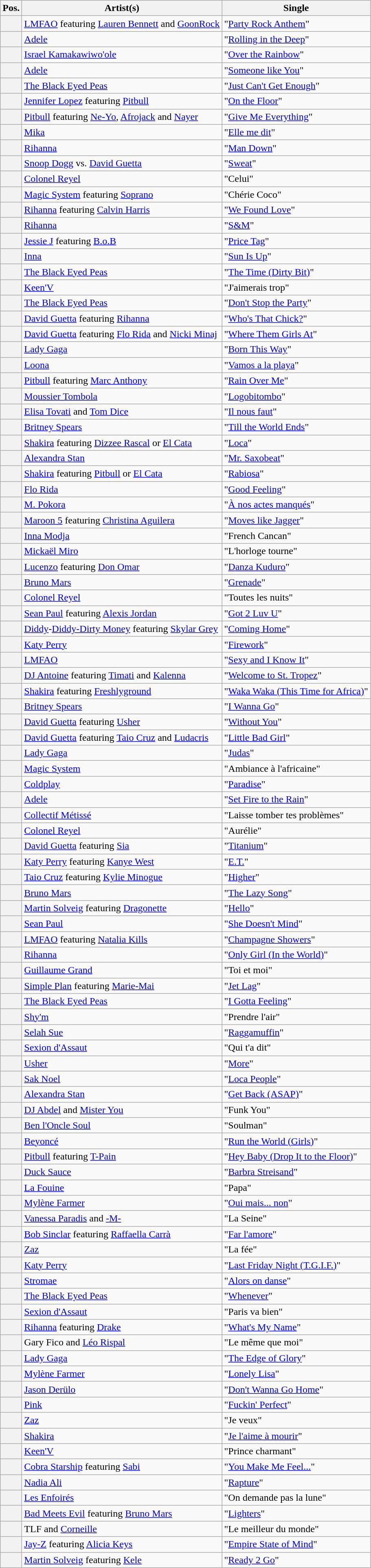<table class="wikitable sortable">
<tr>
<th>Pos.</th>
<th>Artist(s)</th>
<th>Single</th>
</tr>
<tr>
<th></th>
<td><a href='#'>LMFAO</a> featuring <a href='#'>Lauren Bennett</a> and <a href='#'>GoonRock</a></td>
<td>"<a href='#'>Party Rock Anthem</a>"</td>
</tr>
<tr>
<th></th>
<td><a href='#'>Adele</a></td>
<td>"<a href='#'>Rolling in the Deep</a>"</td>
</tr>
<tr>
<th></th>
<td><a href='#'>Israel Kamakawiwo'ole</a></td>
<td>"<a href='#'>Over the Rainbow</a>"</td>
</tr>
<tr>
<th></th>
<td><a href='#'>Adele</a></td>
<td>"<a href='#'>Someone like You</a>"</td>
</tr>
<tr>
<th></th>
<td><a href='#'>The Black Eyed Peas</a></td>
<td>"<a href='#'>Just Can't Get Enough</a>"</td>
</tr>
<tr>
<th></th>
<td><a href='#'>Jennifer Lopez</a> featuring <a href='#'>Pitbull</a></td>
<td>"<a href='#'>On the Floor</a>"</td>
</tr>
<tr>
<th></th>
<td><a href='#'>Pitbull</a> featuring <a href='#'>Ne-Yo</a>, <a href='#'>Afrojack</a> and <a href='#'>Nayer</a></td>
<td>"<a href='#'>Give Me Everything</a>"</td>
</tr>
<tr>
<th></th>
<td><a href='#'>Mika</a></td>
<td>"<a href='#'>Elle me dit</a>"</td>
</tr>
<tr>
<th></th>
<td><a href='#'>Rihanna</a></td>
<td>"<a href='#'>Man Down</a>"</td>
</tr>
<tr>
<th></th>
<td><a href='#'>Snoop Dogg</a> vs. <a href='#'>David Guetta</a></td>
<td>"<a href='#'>Sweat</a>"</td>
</tr>
<tr>
<th></th>
<td><a href='#'>Colonel Reyel</a></td>
<td>"Celui"</td>
</tr>
<tr>
<th></th>
<td><a href='#'>Magic System</a> featuring <a href='#'>Soprano</a></td>
<td>"Chérie Coco"</td>
</tr>
<tr>
<th></th>
<td><a href='#'>Rihanna</a> featuring <a href='#'>Calvin Harris</a></td>
<td>"<a href='#'>We Found Love</a>"</td>
</tr>
<tr>
<th></th>
<td><a href='#'>Rihanna</a></td>
<td>"<a href='#'>S&M</a>"</td>
</tr>
<tr>
<th></th>
<td><a href='#'>Jessie J</a> featuring <a href='#'>B.o.B</a></td>
<td>"<a href='#'>Price Tag</a>"</td>
</tr>
<tr>
<th></th>
<td><a href='#'>Inna</a></td>
<td>"<a href='#'>Sun Is Up</a>"</td>
</tr>
<tr>
<th></th>
<td><a href='#'>The Black Eyed Peas</a></td>
<td>"<a href='#'>The Time (Dirty Bit)</a>"</td>
</tr>
<tr>
<th></th>
<td><a href='#'>Keen'V</a></td>
<td>"J'aimerais trop"</td>
</tr>
<tr>
<th></th>
<td><a href='#'>The Black Eyed Peas</a></td>
<td>"<a href='#'>Don't Stop the Party</a>"</td>
</tr>
<tr>
<th></th>
<td><a href='#'>David Guetta</a> featuring <a href='#'>Rihanna</a></td>
<td>"<a href='#'>Who's That Chick?</a>"</td>
</tr>
<tr>
<th></th>
<td><a href='#'>David Guetta</a> featuring <a href='#'>Flo Rida</a> and <a href='#'>Nicki Minaj</a></td>
<td>"<a href='#'>Where Them Girls At</a>"</td>
</tr>
<tr>
<th></th>
<td><a href='#'>Lady Gaga</a></td>
<td>"<a href='#'>Born This Way</a>"</td>
</tr>
<tr>
<th></th>
<td><a href='#'>Loona</a></td>
<td>"<a href='#'>Vamos a la playa</a>"</td>
</tr>
<tr>
<th></th>
<td><a href='#'>Pitbull</a> featuring <a href='#'>Marc Anthony</a></td>
<td>"<a href='#'>Rain Over Me</a>"</td>
</tr>
<tr>
<th></th>
<td><a href='#'>Moussier Tombola</a></td>
<td>"<a href='#'>Logobitombo</a>"</td>
</tr>
<tr>
<th></th>
<td><a href='#'>Elisa Tovati</a> and <a href='#'>Tom Dice</a></td>
<td>"<a href='#'>Il nous faut</a>"</td>
</tr>
<tr>
<th></th>
<td><a href='#'>Britney Spears</a></td>
<td>"<a href='#'>Till the World Ends</a>"</td>
</tr>
<tr>
<th></th>
<td><a href='#'>Shakira</a> featuring <a href='#'>Dizzee Rascal</a> or <a href='#'>El Cata</a></td>
<td>"<a href='#'>Loca</a>"</td>
</tr>
<tr>
<th></th>
<td><a href='#'>Alexandra Stan</a></td>
<td>"<a href='#'>Mr. Saxobeat</a>"</td>
</tr>
<tr>
<th></th>
<td><a href='#'>Shakira</a> featuring <a href='#'>Pitbull</a> or <a href='#'>El Cata</a></td>
<td>"<a href='#'>Rabiosa</a>"</td>
</tr>
<tr>
<th></th>
<td><a href='#'>Flo Rida</a></td>
<td>"<a href='#'>Good Feeling</a>"</td>
</tr>
<tr>
<th></th>
<td><a href='#'>M. Pokora</a></td>
<td>"<a href='#'>À nos actes manqués</a>"</td>
</tr>
<tr>
<th></th>
<td><a href='#'>Maroon 5</a> featuring <a href='#'>Christina Aguilera</a></td>
<td>"<a href='#'>Moves like Jagger</a>"</td>
</tr>
<tr>
<th></th>
<td><a href='#'>Inna Modja</a></td>
<td>"French Cancan"</td>
</tr>
<tr>
<th></th>
<td><a href='#'>Mickaël Miro</a></td>
<td>"L'horloge tourne"</td>
</tr>
<tr>
<th></th>
<td><a href='#'>Lucenzo</a> featuring <a href='#'>Don Omar</a></td>
<td>"<a href='#'>Danza Kuduro</a>"</td>
</tr>
<tr>
<th></th>
<td><a href='#'>Bruno Mars</a></td>
<td>"<a href='#'>Grenade</a>"</td>
</tr>
<tr>
<th></th>
<td><a href='#'>Colonel Reyel</a></td>
<td>"Toutes les nuits"</td>
</tr>
<tr>
<th></th>
<td><a href='#'>Sean Paul</a> featuring <a href='#'>Alexis Jordan</a></td>
<td>"<a href='#'>Got 2 Luv U</a>"</td>
</tr>
<tr>
<th></th>
<td><a href='#'>Diddy</a>-<a href='#'>Diddy-Dirty Money</a> featuring <a href='#'>Skylar Grey</a></td>
<td>"<a href='#'>Coming Home</a>"</td>
</tr>
<tr>
<th></th>
<td><a href='#'>Katy Perry</a></td>
<td>"<a href='#'>Firework</a>"</td>
</tr>
<tr>
<th></th>
<td><a href='#'>LMFAO</a></td>
<td>"<a href='#'>Sexy and I Know It</a>"</td>
</tr>
<tr>
<th></th>
<td><a href='#'>DJ Antoine</a> featuring <a href='#'>Timati</a> and <a href='#'>Kalenna</a></td>
<td>"<a href='#'>Welcome to St. Tropez</a>"</td>
</tr>
<tr>
<th></th>
<td><a href='#'>Shakira</a> featuring <a href='#'>Freshlyground</a></td>
<td>"<a href='#'>Waka Waka (This Time for Africa)</a>"</td>
</tr>
<tr>
<th></th>
<td><a href='#'>Britney Spears</a></td>
<td>"<a href='#'>I Wanna Go</a>"</td>
</tr>
<tr>
<th></th>
<td><a href='#'>David Guetta</a> featuring <a href='#'>Usher</a></td>
<td>"<a href='#'>Without You</a>"</td>
</tr>
<tr>
<th></th>
<td><a href='#'>David Guetta</a> featuring <a href='#'>Taio Cruz</a> and <a href='#'>Ludacris</a></td>
<td>"<a href='#'>Little Bad Girl</a>"</td>
</tr>
<tr>
<th></th>
<td><a href='#'>Lady Gaga</a></td>
<td>"<a href='#'>Judas</a>"</td>
</tr>
<tr>
<th></th>
<td><a href='#'>Magic System</a></td>
<td>"Ambiance à l'africaine"</td>
</tr>
<tr>
<th></th>
<td><a href='#'>Coldplay</a></td>
<td>"<a href='#'>Paradise</a>"</td>
</tr>
<tr>
<th></th>
<td><a href='#'>Adele</a></td>
<td>"<a href='#'>Set Fire to the Rain</a>"</td>
</tr>
<tr>
<th></th>
<td><a href='#'>Collectif Métissé</a></td>
<td>"Laisse tomber tes problèmes"</td>
</tr>
<tr>
<th></th>
<td><a href='#'>Colonel Reyel</a></td>
<td>"Aurélie"</td>
</tr>
<tr>
<th></th>
<td><a href='#'>David Guetta</a> featuring <a href='#'>Sia</a></td>
<td>"<a href='#'>Titanium</a>"</td>
</tr>
<tr>
<th></th>
<td><a href='#'>Katy Perry</a> featuring <a href='#'>Kanye West</a></td>
<td>"<a href='#'>E.T.</a>"</td>
</tr>
<tr>
<th></th>
<td><a href='#'>Taio Cruz</a> featuring <a href='#'>Kylie Minogue</a></td>
<td>"<a href='#'>Higher</a>"</td>
</tr>
<tr>
<th></th>
<td><a href='#'>Bruno Mars</a></td>
<td>"<a href='#'>The Lazy Song</a>"</td>
</tr>
<tr>
<th></th>
<td><a href='#'>Martin Solveig</a> featuring <a href='#'>Dragonette</a></td>
<td>"<a href='#'>Hello</a>"</td>
</tr>
<tr>
<th></th>
<td><a href='#'>Sean Paul</a></td>
<td>"<a href='#'>She Doesn't Mind</a>"</td>
</tr>
<tr>
<th></th>
<td><a href='#'>LMFAO</a> featuring <a href='#'>Natalia Kills</a></td>
<td>"<a href='#'>Champagne Showers</a>"</td>
</tr>
<tr>
<th></th>
<td><a href='#'>Rihanna</a></td>
<td>"<a href='#'>Only Girl (In the World)</a>"</td>
</tr>
<tr>
<th></th>
<td><a href='#'>Guillaume Grand</a></td>
<td>"Toi et moi"</td>
</tr>
<tr>
<th></th>
<td><a href='#'>Simple Plan</a> featuring <a href='#'>Marie-Mai</a></td>
<td>"<a href='#'>Jet Lag</a>"</td>
</tr>
<tr>
<th></th>
<td><a href='#'>The Black Eyed Peas</a></td>
<td>"<a href='#'>I Gotta Feeling</a>"</td>
</tr>
<tr>
<th></th>
<td><a href='#'>Shy'm</a></td>
<td>"Prendre l'air"</td>
</tr>
<tr>
<th></th>
<td><a href='#'>Selah Sue</a></td>
<td>"<a href='#'>Raggamuffin</a>"</td>
</tr>
<tr>
<th></th>
<td><a href='#'>Sexion d'Assaut</a></td>
<td>"Qui t'a dit"</td>
</tr>
<tr>
<th></th>
<td><a href='#'>Usher</a></td>
<td>"<a href='#'>More</a>"</td>
</tr>
<tr>
<th></th>
<td><a href='#'>Sak Noel</a></td>
<td>"<a href='#'>Loca People</a>"</td>
</tr>
<tr>
<th></th>
<td><a href='#'>Alexandra Stan</a></td>
<td>"<a href='#'>Get Back (ASAP)</a>"</td>
</tr>
<tr>
<th></th>
<td><a href='#'>DJ Abdel</a> and <a href='#'>Mister You</a></td>
<td>"Funk You"</td>
</tr>
<tr>
<th></th>
<td><a href='#'>Ben l'Oncle Soul</a></td>
<td>"Soulman"</td>
</tr>
<tr>
<th></th>
<td><a href='#'>Beyoncé</a></td>
<td>"<a href='#'>Run the World (Girls)</a>"</td>
</tr>
<tr>
<th></th>
<td><a href='#'>Pitbull</a> featuring <a href='#'>T-Pain</a></td>
<td>"<a href='#'>Hey Baby (Drop It to the Floor)</a>"</td>
</tr>
<tr>
<th></th>
<td><a href='#'>Duck Sauce</a></td>
<td>"<a href='#'>Barbra Streisand</a>"</td>
</tr>
<tr>
<th></th>
<td><a href='#'>La Fouine</a></td>
<td>"Papa"</td>
</tr>
<tr>
<th></th>
<td><a href='#'>Mylène Farmer</a></td>
<td>"<a href='#'>Oui mais... non</a>"</td>
</tr>
<tr>
<th></th>
<td><a href='#'>Vanessa Paradis</a> and <a href='#'>-M-</a></td>
<td>"La Seine"</td>
</tr>
<tr>
<th></th>
<td><a href='#'>Bob Sinclar</a> featuring <a href='#'>Raffaella Carrà</a></td>
<td>"<a href='#'>Far l'amore</a>"</td>
</tr>
<tr>
<th></th>
<td><a href='#'>Zaz</a></td>
<td>"La fée"</td>
</tr>
<tr>
<th></th>
<td><a href='#'>Katy Perry</a></td>
<td>"<a href='#'>Last Friday Night (T.G.I.F.)</a>"</td>
</tr>
<tr>
<th></th>
<td><a href='#'>Stromae</a></td>
<td>"<a href='#'>Alors on danse</a>"</td>
</tr>
<tr>
<th></th>
<td><a href='#'>The Black Eyed Peas</a></td>
<td>"<a href='#'>Whenever</a>"</td>
</tr>
<tr>
<th></th>
<td><a href='#'>Sexion d'Assaut</a></td>
<td>"Paris va bien"</td>
</tr>
<tr>
<th></th>
<td><a href='#'>Rihanna</a> featuring <a href='#'>Drake</a></td>
<td>"<a href='#'>What's My Name</a>"</td>
</tr>
<tr>
<th></th>
<td>Gary Fico and <a href='#'>Léo Rispal</a></td>
<td>"Le même que moi"</td>
</tr>
<tr>
<th></th>
<td><a href='#'>Lady Gaga</a></td>
<td>"<a href='#'>The Edge of Glory</a>"</td>
</tr>
<tr>
<th></th>
<td><a href='#'>Mylène Farmer</a></td>
<td>"<a href='#'>Lonely Lisa</a>"</td>
</tr>
<tr>
<th></th>
<td><a href='#'>Jason Derülo</a></td>
<td>"<a href='#'>Don't Wanna Go Home</a>"</td>
</tr>
<tr>
<th></th>
<td><a href='#'>Pink</a></td>
<td>"<a href='#'>Fuckin' Perfect</a>"</td>
</tr>
<tr>
<th></th>
<td><a href='#'>Zaz</a></td>
<td>"Je veux"</td>
</tr>
<tr>
<th></th>
<td><a href='#'>Shakira</a></td>
<td>"<a href='#'>Je l'aime à mourir</a>"</td>
</tr>
<tr>
<th></th>
<td><a href='#'>Keen'V</a></td>
<td>"Prince charmant"</td>
</tr>
<tr>
<th></th>
<td><a href='#'>Cobra Starship</a> featuring <a href='#'>Sabi</a></td>
<td>"<a href='#'>You Make Me Feel...</a>"</td>
</tr>
<tr>
<th></th>
<td><a href='#'>Nadia Ali</a></td>
<td>"<a href='#'>Rapture</a>"</td>
</tr>
<tr>
<th></th>
<td><a href='#'>Les Enfoirés</a></td>
<td>"On demande pas la lune"</td>
</tr>
<tr>
<th></th>
<td><a href='#'>Bad Meets Evil</a> featuring <a href='#'>Bruno Mars</a></td>
<td>"<a href='#'>Lighters</a>"</td>
</tr>
<tr>
<th></th>
<td>TLF and <a href='#'>Corneille</a></td>
<td>"Le meilleur du monde"</td>
</tr>
<tr>
<th></th>
<td><a href='#'>Jay-Z</a> featuring <a href='#'>Alicia Keys</a></td>
<td>"<a href='#'>Empire State of Mind</a>"</td>
</tr>
<tr>
<th></th>
<td><a href='#'>Martin Solveig</a> featuring <a href='#'>Kele</a></td>
<td>"<a href='#'>Ready 2 Go</a>"</td>
</tr>
</table>
